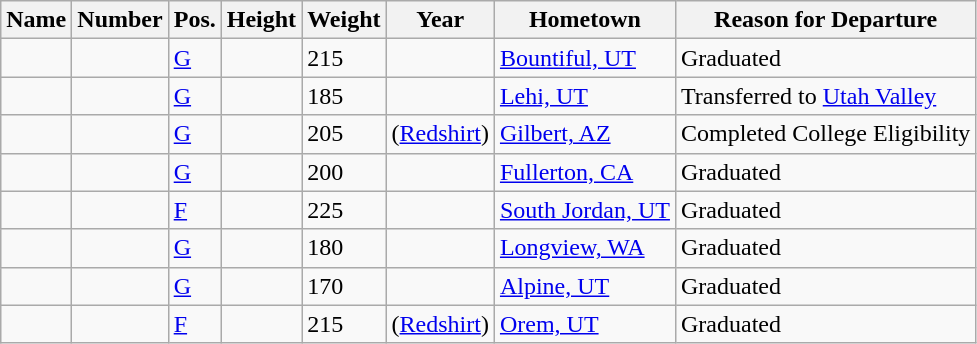<table class="wikitable sortable">
<tr>
<th>Name</th>
<th>Number</th>
<th>Pos.</th>
<th>Height</th>
<th>Weight</th>
<th>Year</th>
<th>Hometown</th>
<th ! class="unsortable">Reason for Departure</th>
</tr>
<tr>
<td></td>
<td></td>
<td><a href='#'>G</a></td>
<td></td>
<td>215</td>
<td></td>
<td><a href='#'>Bountiful, UT</a></td>
<td>Graduated</td>
</tr>
<tr>
<td></td>
<td></td>
<td><a href='#'>G</a></td>
<td></td>
<td>185</td>
<td></td>
<td><a href='#'>Lehi, UT</a></td>
<td>Transferred to <a href='#'>Utah Valley</a></td>
</tr>
<tr>
<td></td>
<td></td>
<td><a href='#'>G</a></td>
<td></td>
<td>205</td>
<td> (<a href='#'>Redshirt</a>)</td>
<td><a href='#'>Gilbert, AZ</a></td>
<td>Completed College Eligibility</td>
</tr>
<tr>
<td></td>
<td></td>
<td><a href='#'>G</a></td>
<td></td>
<td>200</td>
<td></td>
<td><a href='#'>Fullerton, CA</a></td>
<td>Graduated</td>
</tr>
<tr>
<td></td>
<td></td>
<td><a href='#'>F</a></td>
<td></td>
<td>225</td>
<td></td>
<td><a href='#'>South Jordan, UT</a></td>
<td>Graduated</td>
</tr>
<tr>
<td></td>
<td></td>
<td><a href='#'>G</a></td>
<td></td>
<td>180</td>
<td></td>
<td><a href='#'>Longview, WA</a></td>
<td>Graduated</td>
</tr>
<tr>
<td></td>
<td></td>
<td><a href='#'>G</a></td>
<td></td>
<td>170</td>
<td></td>
<td><a href='#'>Alpine, UT</a></td>
<td>Graduated</td>
</tr>
<tr>
<td></td>
<td></td>
<td><a href='#'>F</a></td>
<td></td>
<td>215</td>
<td> (<a href='#'>Redshirt</a>)</td>
<td><a href='#'>Orem, UT</a></td>
<td>Graduated</td>
</tr>
</table>
